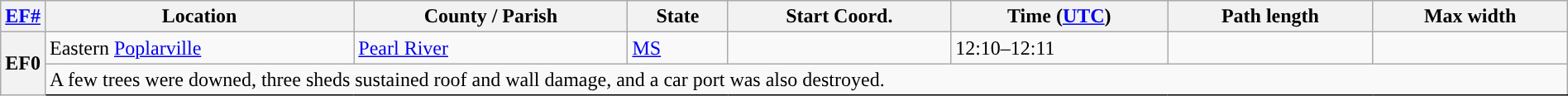<table class="wikitable sortable" style="width:100%;">
<tr>
<th scope="col" width="2%" align="center"><a href='#'>EF#</a></th>
<th scope="col" align="center" class="unsortable">Location</th>
<th scope="col" align="center" class="unsortable">County / Parish</th>
<th scope="col" align="center">State</th>
<th scope="col" align="center">Start Coord.</th>
<th scope="col" align="center">Time (<a href='#'>UTC</a>)</th>
<th scope="col" align="center">Path length</th>
<th scope="col" align="center">Max width</th>
</tr>
<tr>
<th scope="row" rowspan="2" style="background-color:#">EF0</th>
<td>Eastern <a href='#'>Poplarville</a></td>
<td><a href='#'>Pearl River</a></td>
<td><a href='#'>MS</a></td>
<td></td>
<td>12:10–12:11</td>
<td></td>
<td></td>
</tr>
<tr class="expand-child">
<td colspan="8" style=" border-bottom: 1px solid black;">A few trees were downed, three sheds sustained roof and wall damage, and a car port was also destroyed.</td>
</tr>
</table>
